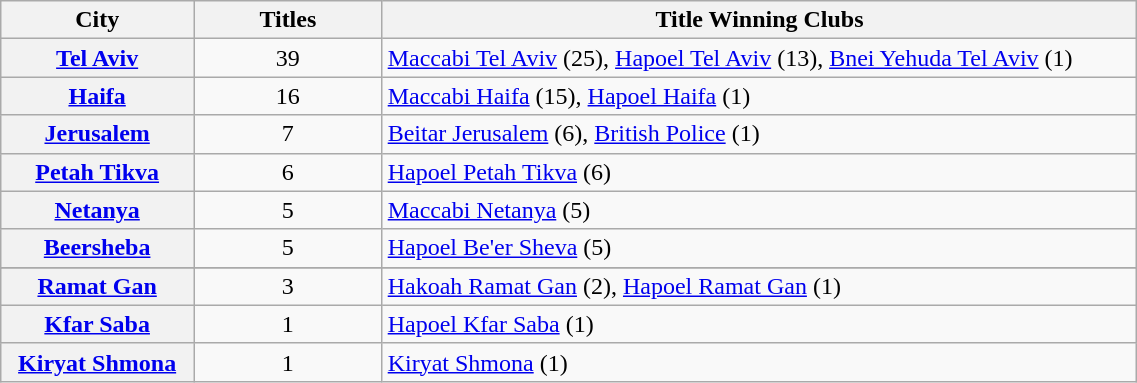<table class="wikitable sortable plainrowheaders" style="width:60%;" style="text-align: left;">
<tr>
<th style="width:10%;">City</th>
<th style="width:10%;">Titles</th>
<th style="width:40%;">Title Winning Clubs</th>
</tr>
<tr>
<th scope="row"><a href='#'>Tel Aviv</a></th>
<td align="center">39</td>
<td><a href='#'>Maccabi Tel Aviv</a> (25), <a href='#'>Hapoel Tel Aviv</a> (13), <a href='#'>Bnei Yehuda Tel Aviv</a> (1)</td>
</tr>
<tr>
<th scope="row"><a href='#'>Haifa</a></th>
<td align="center">16</td>
<td><a href='#'>Maccabi Haifa</a> (15), <a href='#'>Hapoel Haifa</a> (1)</td>
</tr>
<tr>
<th scope="row"><a href='#'>Jerusalem</a></th>
<td align="center">7</td>
<td><a href='#'>Beitar Jerusalem</a> (6), <a href='#'>British Police</a> (1)</td>
</tr>
<tr>
<th scope="row"><a href='#'>Petah Tikva</a></th>
<td align="center">6</td>
<td><a href='#'>Hapoel Petah Tikva</a> (6)</td>
</tr>
<tr>
<th scope="row"><a href='#'>Netanya</a></th>
<td align="center">5</td>
<td><a href='#'>Maccabi Netanya</a> (5)</td>
</tr>
<tr>
<th scope="row"><a href='#'>Beersheba</a></th>
<td align="center">5</td>
<td><a href='#'>Hapoel Be'er Sheva</a> (5)</td>
</tr>
<tr>
</tr>
<tr>
<th scope="row"><a href='#'>Ramat Gan</a></th>
<td align="center">3</td>
<td><a href='#'>Hakoah Ramat Gan</a> (2), <a href='#'>Hapoel Ramat Gan</a> (1)</td>
</tr>
<tr>
<th scope="row"><a href='#'>Kfar Saba</a></th>
<td align="center">1</td>
<td><a href='#'>Hapoel Kfar Saba</a> (1)</td>
</tr>
<tr>
<th scope="row"><a href='#'>Kiryat Shmona</a></th>
<td align="center">1</td>
<td><a href='#'>Kiryat Shmona</a> (1)</td>
</tr>
</table>
